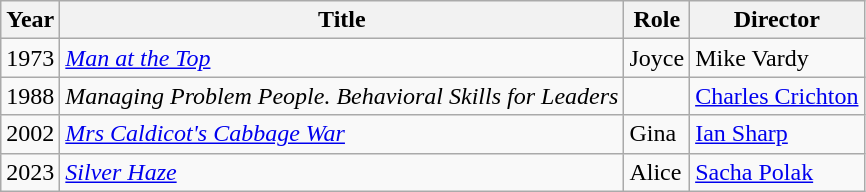<table class="wikitable">
<tr>
<th>Year</th>
<th>Title</th>
<th>Role</th>
<th>Director</th>
</tr>
<tr>
<td>1973</td>
<td><em><a href='#'>Man at the Top</a></em></td>
<td>Joyce</td>
<td>Mike Vardy</td>
</tr>
<tr>
<td>1988</td>
<td><em>Managing Problem People. Behavioral Skills for Leaders</em></td>
<td></td>
<td><a href='#'>Charles Crichton</a></td>
</tr>
<tr>
<td>2002</td>
<td><em><a href='#'>Mrs Caldicot's Cabbage War</a></em></td>
<td>Gina</td>
<td><a href='#'>Ian Sharp</a></td>
</tr>
<tr>
<td>2023</td>
<td><em><a href='#'>Silver Haze</a></em></td>
<td>Alice</td>
<td><a href='#'>Sacha Polak</a></td>
</tr>
</table>
